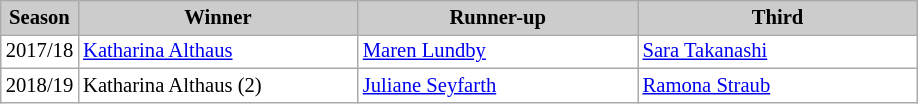<table class="wikitable plainrowheaders" style="background:#fff; font-size:86%; line-height:16px; border:grey solid 1px; border-collapse:collapse;">
<tr style="background:#ccc; text-align:center;">
<th style="background:#ccc;" width="40">Season</th>
<th style="background:#ccc;" width="180">Winner</th>
<th style="background:#ccc;" width="180">Runner-up</th>
<th style="background:#ccc;" width="180">Third</th>
</tr>
<tr>
<td align=center>2017/18</td>
<td> <a href='#'>Katharina Althaus</a></td>
<td> <a href='#'>Maren Lundby</a></td>
<td> <a href='#'>Sara Takanashi</a></td>
</tr>
<tr>
<td align=center>2018/19</td>
<td> Katharina Althaus (2)</td>
<td> <a href='#'>Juliane Seyfarth</a></td>
<td> <a href='#'>Ramona Straub</a></td>
</tr>
</table>
